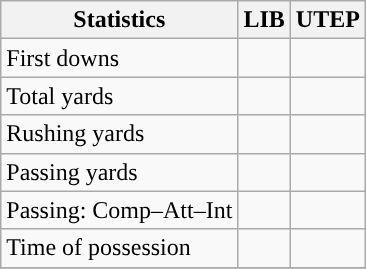<table class="wikitable" style="float: left;">
<tr>
<th>Statistics</th>
<th>LIB</th>
<th>UTEP</th>
</tr>
<tr>
<td>First downs</td>
<td></td>
<td></td>
</tr>
<tr>
<td>Total yards</td>
<td></td>
<td></td>
</tr>
<tr>
<td>Rushing yards</td>
<td></td>
<td></td>
</tr>
<tr>
<td>Passing yards</td>
<td></td>
<td></td>
</tr>
<tr>
<td>Passing: Comp–Att–Int</td>
<td></td>
<td></td>
</tr>
<tr>
<td>Time of possession</td>
<td></td>
<td></td>
</tr>
<tr>
</tr>
</table>
